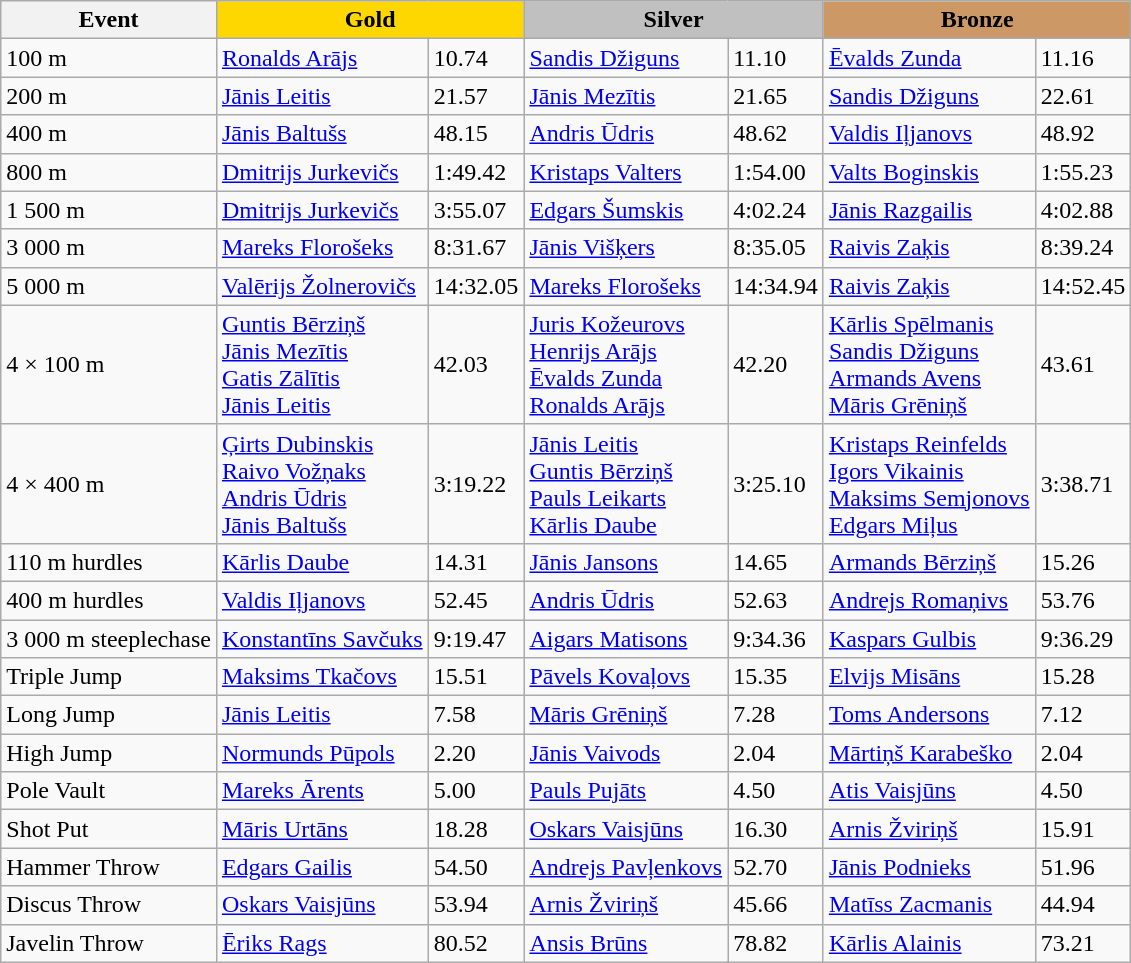<table class="wikitable">
<tr>
<th>Event</th>
<th style="background:gold;" colspan=2>Gold</th>
<th style="background:silver;" colspan=2>Silver</th>
<th style="background:#CC9966;" colspan=2>Bronze</th>
</tr>
<tr>
<td>100 m</td>
<td><a href='#'>Ronalds Arājs</a></td>
<td>10.74</td>
<td><a href='#'>Sandis Džiguns</a></td>
<td>11.10</td>
<td><a href='#'>Ēvalds Zunda</a></td>
<td>11.16</td>
</tr>
<tr>
<td>200 m</td>
<td><a href='#'>Jānis Leitis</a></td>
<td>21.57</td>
<td><a href='#'>Jānis Mezītis</a></td>
<td>21.65</td>
<td><a href='#'>Sandis Džiguns</a></td>
<td>22.61</td>
</tr>
<tr>
<td>400 m</td>
<td><a href='#'>Jānis Baltušs</a></td>
<td>48.15</td>
<td><a href='#'>Andris Ūdris</a></td>
<td>48.62</td>
<td><a href='#'>Valdis Iļjanovs</a></td>
<td>48.92</td>
</tr>
<tr>
<td>800 m</td>
<td><a href='#'>Dmitrijs Jurkevičs</a></td>
<td>1:49.42</td>
<td><a href='#'>Kristaps Valters</a></td>
<td>1:54.00</td>
<td><a href='#'>Valts Boginskis</a></td>
<td>1:55.23</td>
</tr>
<tr>
<td>1 500 m</td>
<td><a href='#'>Dmitrijs Jurkevičs</a></td>
<td>3:55.07</td>
<td><a href='#'>Edgars Šumskis</a></td>
<td>4:02.24</td>
<td><a href='#'>Jānis Razgailis</a></td>
<td>4:02.88</td>
</tr>
<tr>
<td>3 000 m</td>
<td><a href='#'>Mareks Florošeks</a></td>
<td>8:31.67</td>
<td><a href='#'>Jānis Višķers</a></td>
<td>8:35.05</td>
<td><a href='#'>Raivis Zaķis</a></td>
<td>8:39.24</td>
</tr>
<tr>
<td>5 000 m</td>
<td><a href='#'>Valērijs Žolnerovičs</a></td>
<td>14:32.05</td>
<td><a href='#'>Mareks Florošeks</a></td>
<td>14:34.94</td>
<td><a href='#'>Raivis Zaķis</a></td>
<td>14:52.45</td>
</tr>
<tr>
<td>4 × 100 m</td>
<td><a href='#'>Guntis Bērziņš</a><br><a href='#'>Jānis Mezītis</a><br><a href='#'>Gatis Zālītis</a><br><a href='#'>Jānis Leitis</a></td>
<td>42.03</td>
<td><a href='#'>Juris Kožeurovs</a><br><a href='#'>Henrijs Arājs</a><br><a href='#'>Ēvalds Zunda</a><br><a href='#'>Ronalds Arājs</a></td>
<td>42.20</td>
<td><a href='#'>Kārlis Spēlmanis</a><br><a href='#'>Sandis Džiguns</a><br><a href='#'>Armands Avens</a><br><a href='#'>Māris Grēniņš</a></td>
<td>43.61</td>
</tr>
<tr>
<td>4 × 400 m</td>
<td><a href='#'>Ģirts Dubinskis</a><br><a href='#'>Raivo Vožņaks</a><br><a href='#'>Andris Ūdris</a><br><a href='#'>Jānis Baltušs</a></td>
<td>3:19.22</td>
<td><a href='#'>Jānis Leitis</a><br><a href='#'>Guntis Bērziņš</a><br><a href='#'>Pauls Leikarts</a><br><a href='#'>Kārlis Daube</a></td>
<td>3:25.10</td>
<td><a href='#'>Kristaps Reinfelds</a><br><a href='#'>Igors Vikainis</a><br><a href='#'>Maksims Semjonovs</a><br><a href='#'>Edgars Miļus</a></td>
<td>3:38.71</td>
</tr>
<tr>
<td>110 m hurdles</td>
<td><a href='#'>Kārlis Daube</a></td>
<td>14.31</td>
<td><a href='#'>Jānis Jansons</a></td>
<td>14.65</td>
<td><a href='#'>Armands Bērziņš</a></td>
<td>15.26</td>
</tr>
<tr>
<td>400 m hurdles</td>
<td><a href='#'>Valdis Iļjanovs</a></td>
<td>52.45</td>
<td><a href='#'>Andris Ūdris</a></td>
<td>52.63</td>
<td><a href='#'>Andrejs Romaņivs</a></td>
<td>53.76</td>
</tr>
<tr>
<td>3 000 m steeplechase</td>
<td><a href='#'>Konstantīns Savčuks</a></td>
<td>9:19.47</td>
<td><a href='#'>Aigars Matisons</a></td>
<td>9:34.36</td>
<td><a href='#'>Kaspars Gulbis</a></td>
<td>9:36.29</td>
</tr>
<tr>
<td>Triple Jump</td>
<td><a href='#'>Maksims Tkačovs</a></td>
<td>15.51</td>
<td><a href='#'>Pāvels Kovaļovs</a></td>
<td>15.35</td>
<td><a href='#'>Elvijs Misāns</a></td>
<td>15.28</td>
</tr>
<tr>
<td>Long Jump</td>
<td><a href='#'>Jānis Leitis</a></td>
<td>7.58</td>
<td><a href='#'>Māris Grēniņš</a></td>
<td>7.28</td>
<td><a href='#'>Toms Andersons</a></td>
<td>7.12</td>
</tr>
<tr>
<td>High Jump</td>
<td><a href='#'>Normunds Pūpols</a></td>
<td>2.20</td>
<td><a href='#'>Jānis Vaivods</a></td>
<td>2.04</td>
<td><a href='#'>Mārtiņš Karabeško</a></td>
<td>2.04</td>
</tr>
<tr>
<td>Pole Vault</td>
<td><a href='#'>Mareks Ārents</a></td>
<td>5.00</td>
<td><a href='#'>Pauls Pujāts</a></td>
<td>4.50</td>
<td><a href='#'>Atis Vaisjūns</a></td>
<td>4.50</td>
</tr>
<tr>
<td>Shot Put</td>
<td><a href='#'>Māris Urtāns</a></td>
<td>18.28</td>
<td><a href='#'>Oskars Vaisjūns</a></td>
<td>16.30</td>
<td><a href='#'>Arnis Žviriņš</a></td>
<td>15.91</td>
</tr>
<tr>
<td>Hammer Throw</td>
<td><a href='#'>Edgars Gailis</a></td>
<td>54.50</td>
<td><a href='#'>Andrejs Pavļenkovs</a></td>
<td>52.70</td>
<td><a href='#'>Jānis Podnieks</a></td>
<td>51.96</td>
</tr>
<tr>
<td>Discus Throw</td>
<td><a href='#'>Oskars Vaisjūns</a></td>
<td>53.94</td>
<td><a href='#'>Arnis Žviriņš</a></td>
<td>45.66</td>
<td><a href='#'>Matīss Zacmanis</a></td>
<td>44.94</td>
</tr>
<tr>
<td>Javelin Throw</td>
<td><a href='#'>Ēriks Rags</a></td>
<td>80.52</td>
<td><a href='#'>Ansis Brūns</a></td>
<td>78.82</td>
<td><a href='#'>Kārlis Alainis</a></td>
<td>73.21</td>
</tr>
</table>
